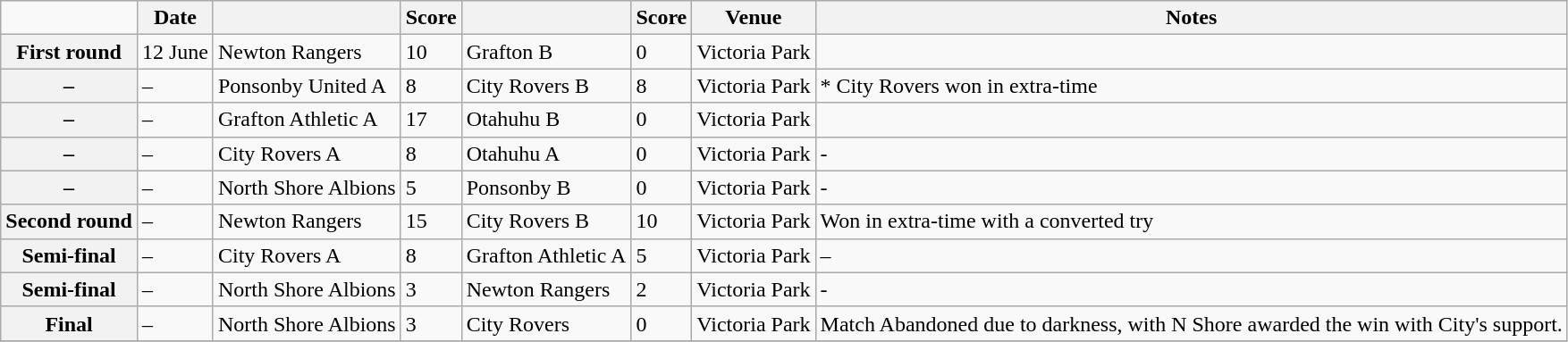<table class="wikitable mw-collapsible">
<tr>
<td></td>
<th scope="col">Date</th>
<th scope="col"></th>
<th scope="col">Score</th>
<th scope="col"></th>
<th scope="col">Score</th>
<th scope="col">Venue</th>
<th scope="col">Notes</th>
</tr>
<tr>
<th scope="row">First round</th>
<td>12 June</td>
<td>Newton Rangers</td>
<td>10</td>
<td>Grafton B</td>
<td>0</td>
<td>Victoria Park</td>
<td></td>
</tr>
<tr>
<th scope="row">–</th>
<td>–</td>
<td>Ponsonby United A</td>
<td>8</td>
<td>City Rovers B</td>
<td>8</td>
<td>Victoria Park</td>
<td>* City Rovers won in extra-time</td>
</tr>
<tr>
<th scope="row">–</th>
<td>–</td>
<td>Grafton Athletic A</td>
<td>17</td>
<td>Otahuhu B</td>
<td>0</td>
<td>Victoria Park</td>
<td></td>
</tr>
<tr>
<th scope="row">–</th>
<td>–</td>
<td>City Rovers A</td>
<td>8</td>
<td>Otahuhu A</td>
<td>0</td>
<td>Victoria Park</td>
<td>-</td>
</tr>
<tr>
<th scope="row">–</th>
<td>–</td>
<td>North Shore Albions</td>
<td>5</td>
<td>Ponsonby B</td>
<td>0</td>
<td>Victoria Park</td>
<td>-</td>
</tr>
<tr>
<th scope="row">Second round</th>
<td>–</td>
<td>Newton Rangers</td>
<td>15</td>
<td>City Rovers B</td>
<td>10</td>
<td>Victoria Park</td>
<td>Won in extra-time with a converted try</td>
</tr>
<tr>
<th scope="row">Semi-final</th>
<td>–</td>
<td>City Rovers A</td>
<td>8</td>
<td>Grafton Athletic A</td>
<td>5</td>
<td>Victoria Park</td>
<td>–</td>
</tr>
<tr>
<th scope="row">Semi-final</th>
<td>–</td>
<td>North Shore Albions</td>
<td>3</td>
<td>Newton Rangers</td>
<td>2</td>
<td>Victoria Park</td>
<td>-</td>
</tr>
<tr>
<th scope="row">Final</th>
<td>–</td>
<td>North Shore Albions</td>
<td>3</td>
<td>City Rovers</td>
<td>0</td>
<td>Victoria Park</td>
<td>Match Abandoned due to darkness, with N Shore awarded the win with City's support.</td>
</tr>
<tr>
</tr>
</table>
